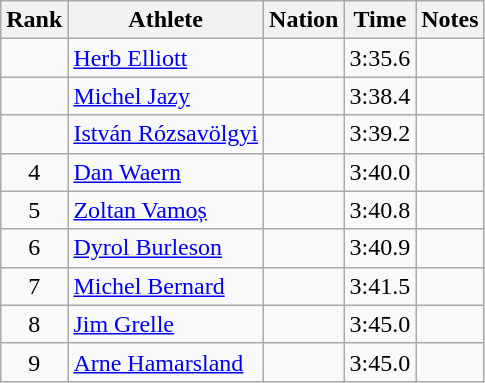<table class="wikitable sortable" style="text-align:center">
<tr>
<th>Rank</th>
<th>Athlete</th>
<th>Nation</th>
<th>Time</th>
<th>Notes</th>
</tr>
<tr>
<td></td>
<td align=left><a href='#'>Herb Elliott</a></td>
<td align=left></td>
<td>3:35.6</td>
<td></td>
</tr>
<tr>
<td></td>
<td align=left><a href='#'>Michel Jazy</a></td>
<td align=left></td>
<td>3:38.4</td>
<td></td>
</tr>
<tr>
<td></td>
<td align=left><a href='#'>István Rózsavölgyi</a></td>
<td align=left></td>
<td>3:39.2</td>
<td></td>
</tr>
<tr>
<td>4</td>
<td align=left><a href='#'>Dan Waern</a></td>
<td align=left></td>
<td>3:40.0</td>
<td></td>
</tr>
<tr>
<td>5</td>
<td align=left><a href='#'>Zoltan Vamoș</a></td>
<td align=left></td>
<td>3:40.8</td>
<td></td>
</tr>
<tr>
<td>6</td>
<td align=left><a href='#'>Dyrol Burleson</a></td>
<td align=left></td>
<td>3:40.9</td>
<td></td>
</tr>
<tr>
<td>7</td>
<td align=left><a href='#'>Michel Bernard</a></td>
<td align=left></td>
<td>3:41.5</td>
<td></td>
</tr>
<tr>
<td>8</td>
<td align=left><a href='#'>Jim Grelle</a></td>
<td align=left></td>
<td>3:45.0</td>
<td></td>
</tr>
<tr>
<td>9</td>
<td align=left><a href='#'>Arne Hamarsland</a></td>
<td align=left></td>
<td>3:45.0</td>
<td></td>
</tr>
</table>
